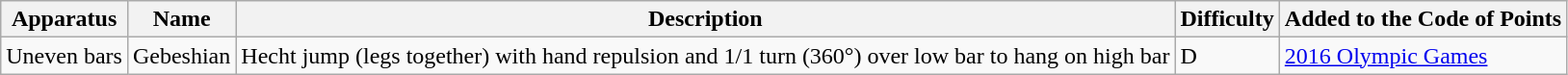<table class="wikitable">
<tr>
<th>Apparatus</th>
<th>Name</th>
<th>Description</th>
<th>Difficulty</th>
<th>Added to the Code of Points</th>
</tr>
<tr>
<td>Uneven bars</td>
<td>Gebeshian</td>
<td>Hecht jump (legs together) with hand repulsion and 1/1 turn (360°) over low bar to hang on high bar</td>
<td>D</td>
<td><a href='#'>2016 Olympic Games</a></td>
</tr>
</table>
